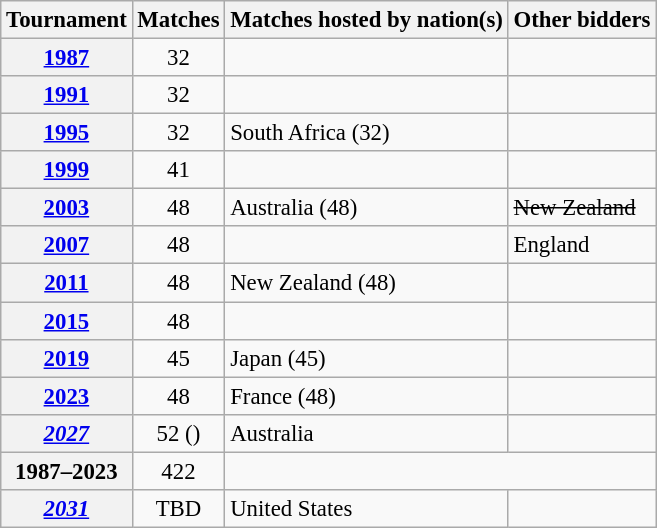<table class="wikitable" style="text-align:left; font-size:95%">
<tr>
<th>Tournament</th>
<th>Matches</th>
<th>Matches hosted by nation(s)</th>
<th>Other bidders</th>
</tr>
<tr>
<th><a href='#'>1987</a></th>
<td align=center>32</td>
<td align=center></td>
<td></td>
</tr>
<tr>
<th><a href='#'>1991</a></th>
<td align=center>32</td>
<td align=center></td>
<td></td>
</tr>
<tr>
<th><a href='#'>1995</a></th>
<td align=center>32</td>
<td align=left> South Africa (32)</td>
<td></td>
</tr>
<tr>
<th><a href='#'>1999</a></th>
<td align=center>41</td>
<td align=center></td>
<td></td>
</tr>
<tr>
<th><a href='#'>2003</a></th>
<td align=center>48</td>
<td align=left> Australia (48)</td>
<td align=left><s> New Zealand</s></td>
</tr>
<tr>
<th><a href='#'>2007</a></th>
<td align=center>48</td>
<td></td>
<td align=left> England</td>
</tr>
<tr>
<th><a href='#'>2011</a></th>
<td align=center>48</td>
<td align=left> New Zealand (48)</td>
<td></td>
</tr>
<tr>
<th><a href='#'>2015</a></th>
<td align=center>48</td>
<td></td>
<td></td>
</tr>
<tr>
<th><a href='#'>2019</a></th>
<td align=center>45</td>
<td> Japan (45)</td>
<td></td>
</tr>
<tr>
<th><a href='#'>2023</a></th>
<td align=center>48</td>
<td> France (48)</td>
<td></td>
</tr>
<tr>
<th><em><a href='#'>2027</a></em></th>
<td align=center>52 ()</td>
<td> Australia</td>
<td></td>
</tr>
<tr>
<th>1987–2023</th>
<td align=center>422</td>
<td colspan=2></td>
</tr>
<tr>
<th><em><a href='#'>2031</a></em></th>
<td align=center>TBD</td>
<td> United States</td>
<td></td>
</tr>
</table>
